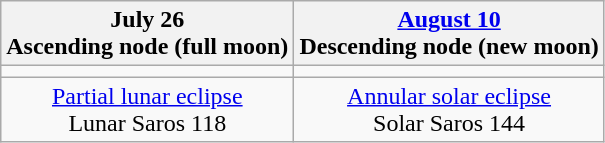<table class="wikitable">
<tr>
<th>July 26<br>Ascending node (full moon)</th>
<th><a href='#'>August 10</a><br>Descending node (new moon)</th>
</tr>
<tr>
<td></td>
<td></td>
</tr>
<tr align=center>
<td><a href='#'>Partial lunar eclipse</a><br>Lunar Saros 118</td>
<td><a href='#'>Annular solar eclipse</a><br>Solar Saros 144</td>
</tr>
</table>
